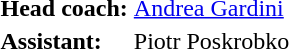<table>
<tr>
<td><strong>Head coach:</strong></td>
<td> <a href='#'>Andrea Gardini</a></td>
</tr>
<tr>
<td><strong>Assistant:</strong></td>
<td> Piotr Poskrobko</td>
</tr>
</table>
